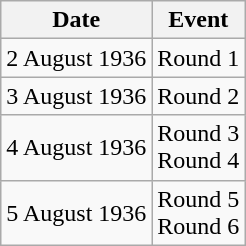<table class = "wikitable" style="text-align:center;">
<tr>
<th>Date</th>
<th>Event</th>
</tr>
<tr>
<td>2 August 1936</td>
<td>Round 1</td>
</tr>
<tr>
<td>3 August 1936</td>
<td>Round 2</td>
</tr>
<tr>
<td>4 August 1936</td>
<td>Round 3<br>Round 4</td>
</tr>
<tr>
<td>5 August 1936</td>
<td>Round 5<br>Round 6</td>
</tr>
</table>
